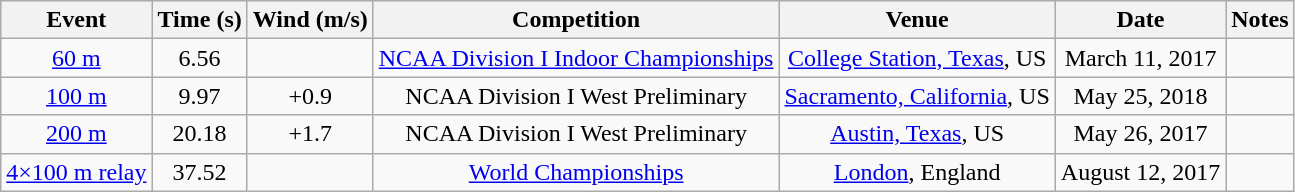<table class=wikitable style=text-align:center>
<tr>
<th>Event</th>
<th>Time (s)</th>
<th>Wind (m/s)</th>
<th>Competition</th>
<th>Venue</th>
<th>Date</th>
<th>Notes</th>
</tr>
<tr>
<td><a href='#'>60&nbsp;m</a></td>
<td>6.56</td>
<td></td>
<td><a href='#'>NCAA Division I Indoor Championships</a></td>
<td><a href='#'>College Station, Texas</a>, US</td>
<td>March 11, 2017</td>
<td></td>
</tr>
<tr>
<td><a href='#'>100&nbsp;m</a></td>
<td>9.97</td>
<td>+0.9</td>
<td>NCAA Division I West Preliminary</td>
<td><a href='#'>Sacramento, California</a>, US</td>
<td>May 25, 2018</td>
<td></td>
</tr>
<tr>
<td><a href='#'>200&nbsp;m</a></td>
<td>20.18</td>
<td>+1.7</td>
<td>NCAA Division I West Preliminary</td>
<td><a href='#'>Austin, Texas</a>, US</td>
<td>May 26, 2017</td>
<td></td>
</tr>
<tr>
<td><a href='#'>4×100&nbsp;m relay</a></td>
<td>37.52</td>
<td></td>
<td><a href='#'>World Championships</a></td>
<td><a href='#'>London</a>, England</td>
<td>August 12, 2017</td>
<td></td>
</tr>
</table>
